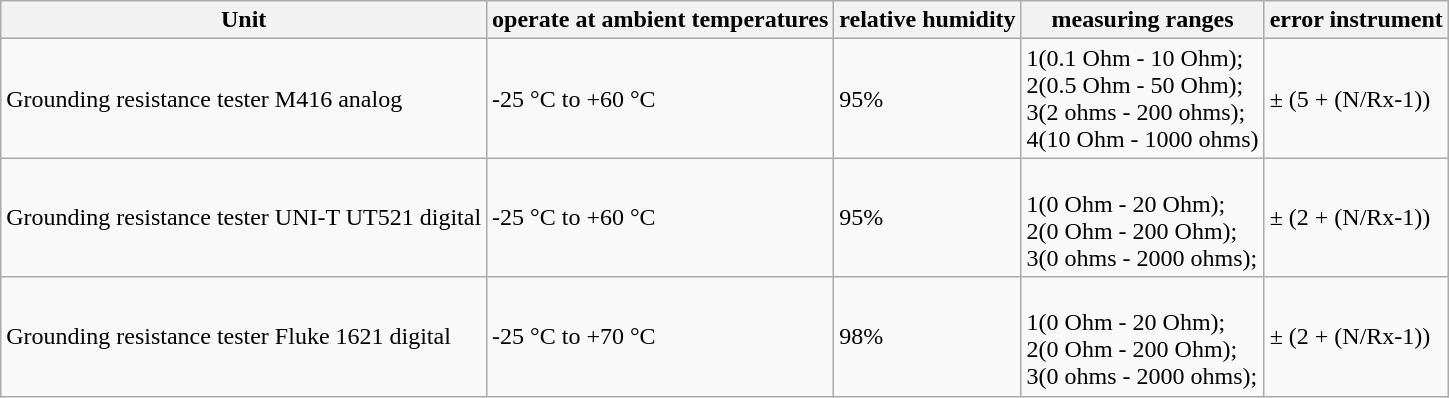<table class="wikitable">
<tr>
<th>Unit</th>
<th>operate at ambient temperatures</th>
<th>relative humidity</th>
<th>measuring ranges</th>
<th>error    instrument</th>
</tr>
<tr>
<td>Grounding resistance tester M416 analog </td>
<td>-25 °C to +60 °C</td>
<td>95%</td>
<td>1(0.1 Ohm - 10 Ohm);<br>2(0.5 Ohm - 50 Ohm);<br>3(2 ohms - 200 ohms);<br>4(10 Ohm - 1000 ohms)</td>
<td>± (5 + (N/Rx-1))</td>
</tr>
<tr>
<td>Grounding resistance tester UNI-T UT521 digital</td>
<td>-25 °C to +60 °C</td>
<td>95%</td>
<td><br>1(0 Ohm - 20 Ohm);<br>2(0 Ohm - 200 Ohm);<br>3(0 ohms - 2000 ohms);</td>
<td>± (2 + (N/Rx-1))</td>
</tr>
<tr>
<td>Grounding resistance tester Fluke 1621 digital</td>
<td>-25 °C to +70 °C</td>
<td>98%</td>
<td><br>1(0 Ohm - 20 Ohm);<br>2(0 Ohm - 200 Ohm);<br>3(0 ohms - 2000 ohms);</td>
<td>± (2 + (N/Rx-1))</td>
</tr>
</table>
